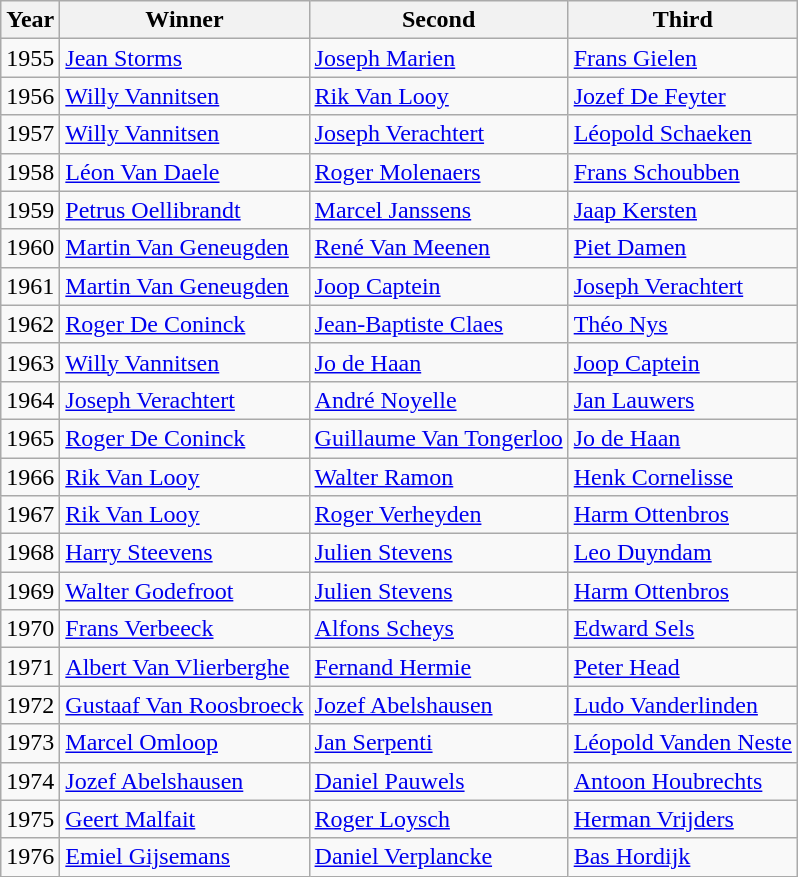<table class="wikitable">
<tr>
<th>Year</th>
<th>Winner</th>
<th>Second</th>
<th>Third</th>
</tr>
<tr>
<td>1955</td>
<td> <a href='#'>Jean Storms</a></td>
<td> <a href='#'>Joseph Marien</a></td>
<td> <a href='#'>Frans Gielen</a></td>
</tr>
<tr>
<td>1956</td>
<td> <a href='#'>Willy Vannitsen</a></td>
<td> <a href='#'>Rik Van Looy</a></td>
<td> <a href='#'>Jozef De Feyter</a></td>
</tr>
<tr>
<td>1957</td>
<td> <a href='#'>Willy Vannitsen</a></td>
<td> <a href='#'>Joseph Verachtert</a></td>
<td> <a href='#'>Léopold Schaeken</a></td>
</tr>
<tr>
<td>1958</td>
<td> <a href='#'>Léon Van Daele</a></td>
<td> <a href='#'>Roger Molenaers</a></td>
<td> <a href='#'>Frans Schoubben</a></td>
</tr>
<tr>
<td>1959</td>
<td> <a href='#'>Petrus Oellibrandt</a></td>
<td> <a href='#'>Marcel Janssens</a></td>
<td> <a href='#'>Jaap Kersten</a></td>
</tr>
<tr>
<td>1960</td>
<td> <a href='#'>Martin Van Geneugden</a></td>
<td> <a href='#'>René Van Meenen</a></td>
<td> <a href='#'>Piet Damen</a></td>
</tr>
<tr>
<td>1961</td>
<td> <a href='#'>Martin Van Geneugden</a></td>
<td> <a href='#'>Joop Captein</a></td>
<td> <a href='#'>Joseph Verachtert</a></td>
</tr>
<tr>
<td>1962</td>
<td> <a href='#'>Roger De Coninck</a></td>
<td> <a href='#'>Jean-Baptiste Claes</a></td>
<td> <a href='#'>Théo Nys</a></td>
</tr>
<tr>
<td>1963</td>
<td> <a href='#'>Willy Vannitsen</a></td>
<td> <a href='#'>Jo de Haan</a></td>
<td> <a href='#'>Joop Captein</a></td>
</tr>
<tr>
<td>1964</td>
<td> <a href='#'>Joseph Verachtert</a></td>
<td> <a href='#'>André Noyelle</a></td>
<td> <a href='#'>Jan Lauwers</a></td>
</tr>
<tr>
<td>1965</td>
<td> <a href='#'>Roger De Coninck</a></td>
<td> <a href='#'>Guillaume Van Tongerloo</a></td>
<td> <a href='#'>Jo de Haan</a></td>
</tr>
<tr>
<td>1966</td>
<td> <a href='#'>Rik Van Looy</a></td>
<td> <a href='#'>Walter Ramon</a></td>
<td> <a href='#'>Henk Cornelisse</a></td>
</tr>
<tr>
<td>1967</td>
<td> <a href='#'>Rik Van Looy</a></td>
<td> <a href='#'>Roger Verheyden</a></td>
<td> <a href='#'>Harm Ottenbros</a></td>
</tr>
<tr>
<td>1968</td>
<td> <a href='#'>Harry Steevens</a></td>
<td> <a href='#'>Julien Stevens</a></td>
<td> <a href='#'>Leo Duyndam</a></td>
</tr>
<tr>
<td>1969</td>
<td> <a href='#'>Walter Godefroot</a></td>
<td> <a href='#'>Julien Stevens</a></td>
<td> <a href='#'>Harm Ottenbros</a></td>
</tr>
<tr>
<td>1970</td>
<td> <a href='#'>Frans Verbeeck</a></td>
<td> <a href='#'>Alfons Scheys</a></td>
<td> <a href='#'>Edward Sels</a></td>
</tr>
<tr>
<td>1971</td>
<td> <a href='#'>Albert Van Vlierberghe</a></td>
<td> <a href='#'>Fernand Hermie</a></td>
<td> <a href='#'>Peter Head</a></td>
</tr>
<tr>
<td>1972</td>
<td> <a href='#'>Gustaaf Van Roosbroeck</a></td>
<td> <a href='#'>Jozef Abelshausen</a></td>
<td> <a href='#'>Ludo Vanderlinden</a></td>
</tr>
<tr>
<td>1973</td>
<td> <a href='#'>Marcel Omloop</a></td>
<td> <a href='#'>Jan Serpenti</a></td>
<td> <a href='#'>Léopold Vanden Neste</a></td>
</tr>
<tr>
<td>1974</td>
<td> <a href='#'>Jozef Abelshausen</a></td>
<td> <a href='#'>Daniel Pauwels</a></td>
<td> <a href='#'>Antoon Houbrechts</a></td>
</tr>
<tr>
<td>1975</td>
<td> <a href='#'>Geert Malfait</a></td>
<td> <a href='#'>Roger Loysch</a></td>
<td> <a href='#'>Herman Vrijders</a></td>
</tr>
<tr>
<td>1976</td>
<td> <a href='#'>Emiel Gijsemans</a></td>
<td> <a href='#'>Daniel Verplancke</a></td>
<td> <a href='#'>Bas Hordijk</a></td>
</tr>
</table>
